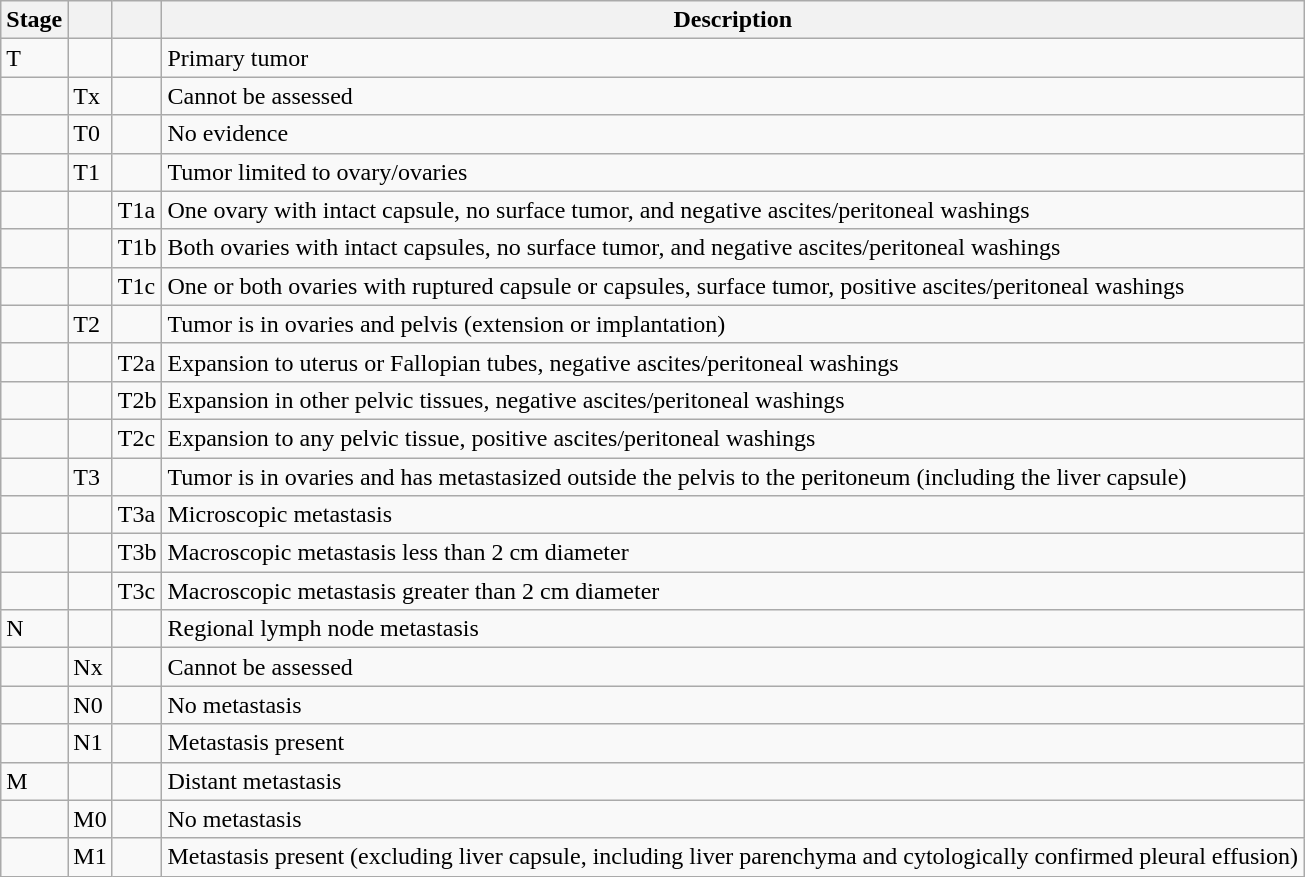<table class="wikitable">
<tr>
<th>Stage</th>
<th></th>
<th></th>
<th>Description</th>
</tr>
<tr>
<td>T</td>
<td></td>
<td></td>
<td>Primary tumor</td>
</tr>
<tr>
<td></td>
<td>Tx</td>
<td></td>
<td>Cannot be assessed</td>
</tr>
<tr>
<td></td>
<td>T0</td>
<td></td>
<td>No evidence</td>
</tr>
<tr>
<td></td>
<td>T1</td>
<td></td>
<td>Tumor limited to ovary/ovaries</td>
</tr>
<tr>
<td></td>
<td></td>
<td>T1a</td>
<td>One ovary with intact capsule, no surface tumor, and negative ascites/peritoneal washings</td>
</tr>
<tr>
<td></td>
<td></td>
<td>T1b</td>
<td>Both ovaries with intact capsules, no surface tumor, and negative ascites/peritoneal washings</td>
</tr>
<tr>
<td></td>
<td></td>
<td>T1c</td>
<td>One or both ovaries with ruptured capsule or capsules, surface tumor, positive ascites/peritoneal washings</td>
</tr>
<tr>
<td></td>
<td>T2</td>
<td></td>
<td>Tumor is in ovaries and pelvis (extension or implantation)</td>
</tr>
<tr>
<td></td>
<td></td>
<td>T2a</td>
<td>Expansion to uterus or Fallopian tubes, negative ascites/peritoneal washings</td>
</tr>
<tr>
<td></td>
<td></td>
<td>T2b</td>
<td>Expansion in other pelvic tissues, negative ascites/peritoneal washings</td>
</tr>
<tr>
<td></td>
<td></td>
<td>T2c</td>
<td>Expansion to any pelvic tissue, positive ascites/peritoneal washings</td>
</tr>
<tr>
<td></td>
<td>T3</td>
<td></td>
<td>Tumor is in ovaries and has metastasized outside the pelvis to the peritoneum (including the liver capsule)</td>
</tr>
<tr>
<td></td>
<td></td>
<td>T3a</td>
<td>Microscopic metastasis</td>
</tr>
<tr>
<td></td>
<td></td>
<td>T3b</td>
<td>Macroscopic metastasis less than 2 cm diameter</td>
</tr>
<tr>
<td></td>
<td></td>
<td>T3c</td>
<td>Macroscopic metastasis greater than 2 cm diameter</td>
</tr>
<tr>
<td>N</td>
<td></td>
<td></td>
<td>Regional lymph node metastasis</td>
</tr>
<tr>
<td></td>
<td>Nx</td>
<td></td>
<td>Cannot be assessed</td>
</tr>
<tr>
<td></td>
<td>N0</td>
<td></td>
<td>No metastasis</td>
</tr>
<tr>
<td></td>
<td>N1</td>
<td></td>
<td>Metastasis present</td>
</tr>
<tr>
<td>M</td>
<td></td>
<td></td>
<td>Distant metastasis</td>
</tr>
<tr>
<td></td>
<td>M0</td>
<td></td>
<td>No metastasis</td>
</tr>
<tr>
<td></td>
<td>M1</td>
<td></td>
<td>Metastasis present (excluding liver capsule, including liver parenchyma and cytologically confirmed pleural effusion)</td>
</tr>
</table>
